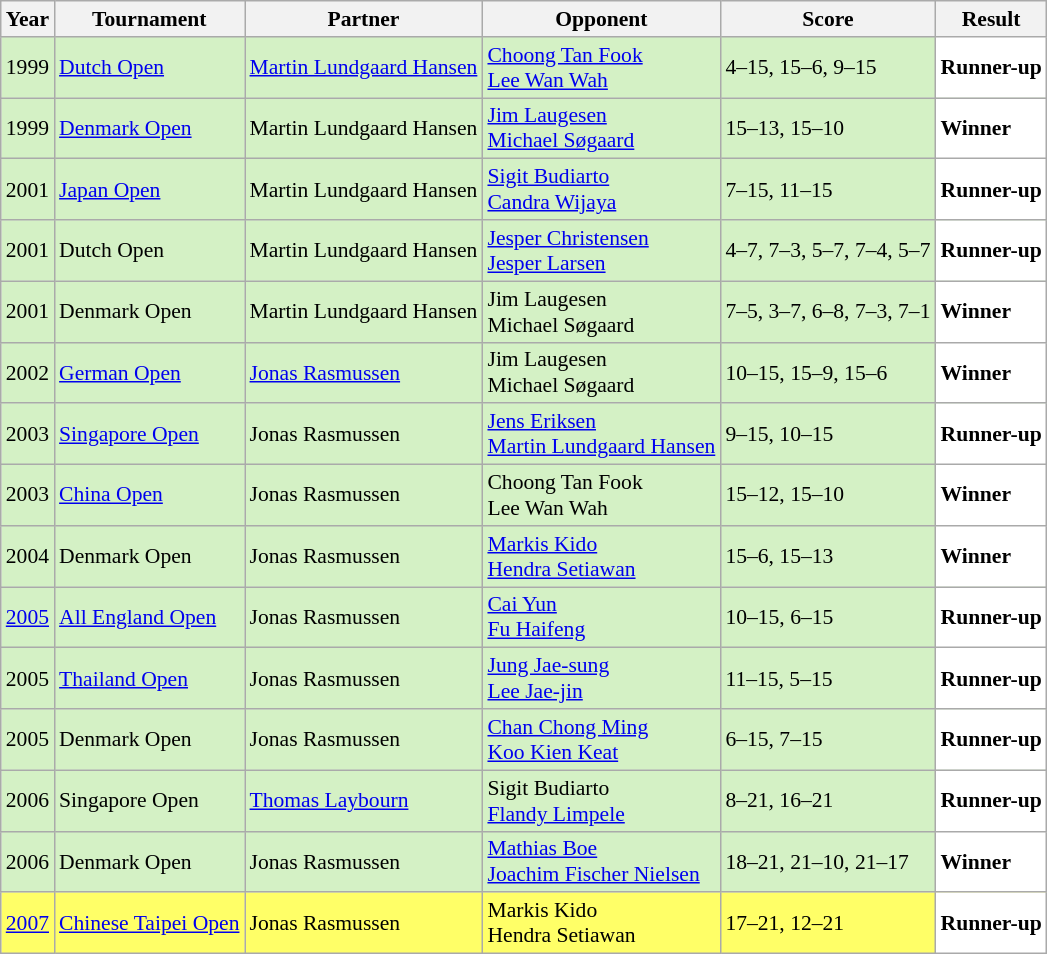<table class="sortable wikitable" style="font-size: 90%;">
<tr>
<th>Year</th>
<th>Tournament</th>
<th>Partner</th>
<th>Opponent</th>
<th>Score</th>
<th>Result</th>
</tr>
<tr style="background:#D4F1C5">
<td align="center">1999</td>
<td align="left"><a href='#'>Dutch Open</a></td>
<td align="left"> <a href='#'>Martin Lundgaard Hansen</a></td>
<td align="left"> <a href='#'>Choong Tan Fook</a><br> <a href='#'>Lee Wan Wah</a></td>
<td align="left">4–15, 15–6, 9–15</td>
<td style="text-align:left; background:white"> <strong>Runner-up</strong></td>
</tr>
<tr style="background:#D4F1C5">
<td align="center">1999</td>
<td align="left"><a href='#'>Denmark Open</a></td>
<td align="left"> Martin Lundgaard Hansen</td>
<td align="left"> <a href='#'>Jim Laugesen</a><br> <a href='#'>Michael Søgaard</a></td>
<td align="left">15–13, 15–10</td>
<td style="text-align:left; background:white"> <strong>Winner</strong></td>
</tr>
<tr style="background:#D4F1C5">
<td align="center">2001</td>
<td align="left"><a href='#'>Japan Open</a></td>
<td align="left"> Martin Lundgaard Hansen</td>
<td align="left"> <a href='#'>Sigit Budiarto</a><br> <a href='#'>Candra Wijaya</a></td>
<td align="left">7–15, 11–15</td>
<td style="text-align:left; background:white"> <strong>Runner-up</strong></td>
</tr>
<tr style="background:#D4F1C5">
<td align="center">2001</td>
<td align="left">Dutch Open</td>
<td align="left"> Martin Lundgaard Hansen</td>
<td align="left"> <a href='#'>Jesper Christensen</a><br> <a href='#'>Jesper Larsen</a></td>
<td align="left">4–7, 7–3, 5–7, 7–4, 5–7</td>
<td style="text-align:left; background:white"> <strong>Runner-up</strong></td>
</tr>
<tr style="background:#D4F1C5">
<td align="center">2001</td>
<td align="left">Denmark Open</td>
<td align="left"> Martin Lundgaard Hansen</td>
<td align="left"> Jim Laugesen<br> Michael Søgaard</td>
<td align="left">7–5, 3–7, 6–8, 7–3, 7–1</td>
<td style="text-align:left; background:white"> <strong>Winner</strong></td>
</tr>
<tr style="background:#D4F1C5">
<td align="center">2002</td>
<td align="left"><a href='#'>German Open</a></td>
<td align="left"> <a href='#'>Jonas Rasmussen</a></td>
<td align="left"> Jim Laugesen<br> Michael Søgaard</td>
<td align="left">10–15, 15–9, 15–6</td>
<td style="text-align:left; background:white"> <strong>Winner</strong></td>
</tr>
<tr style="background:#D4F1C5">
<td align="center">2003</td>
<td align="left"><a href='#'>Singapore Open</a></td>
<td align="left"> Jonas Rasmussen</td>
<td align="left"> <a href='#'>Jens Eriksen</a><br> <a href='#'>Martin Lundgaard Hansen</a></td>
<td align="left">9–15, 10–15</td>
<td style="text-align:left; background:white"> <strong>Runner-up</strong></td>
</tr>
<tr style="background:#D4F1C5">
<td align="center">2003</td>
<td align="left"><a href='#'>China Open</a></td>
<td align="left"> Jonas Rasmussen</td>
<td align="left"> Choong Tan Fook<br> Lee Wan Wah</td>
<td align="left">15–12, 15–10</td>
<td style="text-align:left; background:white"> <strong>Winner</strong></td>
</tr>
<tr style="background:#D4F1C5">
<td align="center">2004</td>
<td align="left">Denmark Open</td>
<td align="left"> Jonas Rasmussen</td>
<td align="left"> <a href='#'>Markis Kido</a><br> <a href='#'>Hendra Setiawan</a></td>
<td align="left">15–6, 15–13</td>
<td style="text-align:left; background:white"> <strong>Winner</strong></td>
</tr>
<tr style="background:#D4F1C5">
<td align="center"><a href='#'>2005</a></td>
<td align="left"><a href='#'>All England Open</a></td>
<td align="left"> Jonas Rasmussen</td>
<td align="left"> <a href='#'>Cai Yun</a><br> <a href='#'>Fu Haifeng</a></td>
<td align="left">10–15, 6–15</td>
<td style="text-align:left; background:white"> <strong>Runner-up</strong></td>
</tr>
<tr style="background:#D4F1C5">
<td align="center">2005</td>
<td align="left"><a href='#'>Thailand Open</a></td>
<td align="left"> Jonas Rasmussen</td>
<td align="left"> <a href='#'>Jung Jae-sung</a><br> <a href='#'>Lee Jae-jin</a></td>
<td align="left">11–15, 5–15</td>
<td style="text-align:left; background:white"> <strong>Runner-up</strong></td>
</tr>
<tr style="background:#D4F1C5">
<td align="center">2005</td>
<td align="left">Denmark Open</td>
<td align="left"> Jonas Rasmussen</td>
<td align="left"> <a href='#'>Chan Chong Ming</a><br> <a href='#'>Koo Kien Keat</a></td>
<td align="left">6–15, 7–15</td>
<td style="text-align:left; background:white"> <strong>Runner-up</strong></td>
</tr>
<tr style="background:#D4F1C5">
<td align="center">2006</td>
<td align="left">Singapore Open</td>
<td align="left"> <a href='#'>Thomas Laybourn</a></td>
<td align="left"> Sigit Budiarto<br> <a href='#'>Flandy Limpele</a></td>
<td align="left">8–21, 16–21</td>
<td style="text-align:left; background:white"> <strong>Runner-up</strong></td>
</tr>
<tr style="background:#D4F1C5">
<td align="center">2006</td>
<td align="left">Denmark Open</td>
<td align="left"> Jonas Rasmussen</td>
<td align="left"> <a href='#'>Mathias Boe</a><br> <a href='#'>Joachim Fischer Nielsen</a></td>
<td align="left">18–21, 21–10, 21–17</td>
<td style="text-align:left; background:white"> <strong>Winner</strong></td>
</tr>
<tr style="background:#FFFF67">
<td align="center"><a href='#'>2007</a></td>
<td align="left"><a href='#'>Chinese Taipei Open</a></td>
<td align="left"> Jonas Rasmussen</td>
<td align="left"> Markis Kido<br> Hendra Setiawan</td>
<td align="left">17–21, 12–21</td>
<td style="text-align:left; background:white"> <strong>Runner-up</strong></td>
</tr>
</table>
